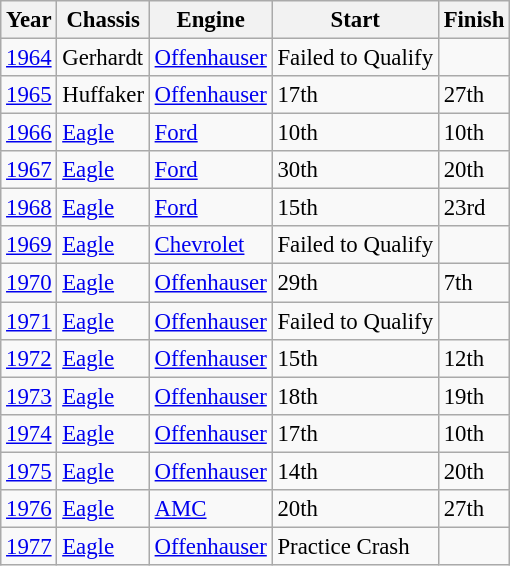<table class="wikitable" style="font-size: 95%;">
<tr>
<th>Year</th>
<th>Chassis</th>
<th>Engine</th>
<th>Start</th>
<th>Finish</th>
</tr>
<tr>
<td><a href='#'>1964</a></td>
<td>Gerhardt</td>
<td><a href='#'>Offenhauser</a></td>
<td>Failed to Qualify</td>
<td></td>
</tr>
<tr>
<td><a href='#'>1965</a></td>
<td>Huffaker</td>
<td><a href='#'>Offenhauser</a></td>
<td>17th</td>
<td>27th</td>
</tr>
<tr>
<td><a href='#'>1966</a></td>
<td><a href='#'>Eagle</a></td>
<td><a href='#'>Ford</a></td>
<td>10th</td>
<td>10th</td>
</tr>
<tr>
<td><a href='#'>1967</a></td>
<td><a href='#'>Eagle</a></td>
<td><a href='#'>Ford</a></td>
<td>30th</td>
<td>20th</td>
</tr>
<tr>
<td><a href='#'>1968</a></td>
<td><a href='#'>Eagle</a></td>
<td><a href='#'>Ford</a></td>
<td>15th</td>
<td>23rd</td>
</tr>
<tr>
<td><a href='#'>1969</a></td>
<td><a href='#'>Eagle</a></td>
<td><a href='#'>Chevrolet</a></td>
<td>Failed to Qualify</td>
<td></td>
</tr>
<tr>
<td><a href='#'>1970</a></td>
<td><a href='#'>Eagle</a></td>
<td><a href='#'>Offenhauser</a></td>
<td>29th</td>
<td>7th</td>
</tr>
<tr>
<td><a href='#'>1971</a></td>
<td><a href='#'>Eagle</a></td>
<td><a href='#'>Offenhauser</a></td>
<td>Failed to Qualify</td>
<td></td>
</tr>
<tr>
<td><a href='#'>1972</a></td>
<td><a href='#'>Eagle</a></td>
<td><a href='#'>Offenhauser</a></td>
<td>15th</td>
<td>12th</td>
</tr>
<tr>
<td><a href='#'>1973</a></td>
<td><a href='#'>Eagle</a></td>
<td><a href='#'>Offenhauser</a></td>
<td>18th</td>
<td>19th</td>
</tr>
<tr>
<td><a href='#'>1974</a></td>
<td><a href='#'>Eagle</a></td>
<td><a href='#'>Offenhauser</a></td>
<td>17th</td>
<td>10th</td>
</tr>
<tr>
<td><a href='#'>1975</a></td>
<td><a href='#'>Eagle</a></td>
<td><a href='#'>Offenhauser</a></td>
<td>14th</td>
<td>20th</td>
</tr>
<tr>
<td><a href='#'>1976</a></td>
<td><a href='#'>Eagle</a></td>
<td><a href='#'>AMC</a></td>
<td>20th</td>
<td>27th</td>
</tr>
<tr>
<td><a href='#'>1977</a></td>
<td><a href='#'>Eagle</a></td>
<td><a href='#'>Offenhauser</a></td>
<td>Practice Crash</td>
<td></td>
</tr>
</table>
